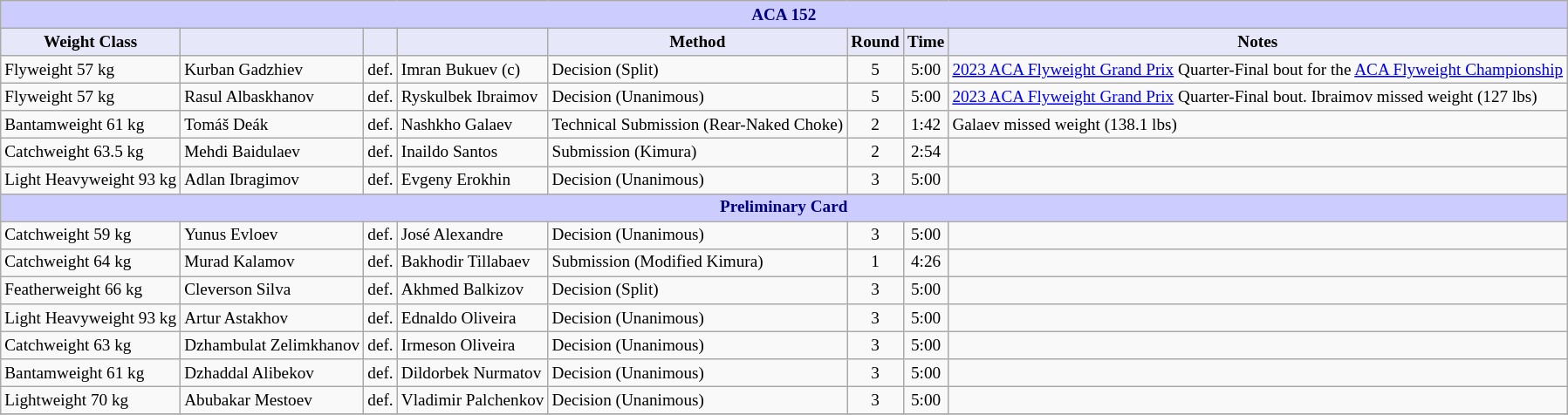<table class="wikitable" style="font-size: 80%;">
<tr>
<th colspan="8" style="background-color: #ccf; color: #000080; text-align: center;"><strong>ACA 152</strong></th>
</tr>
<tr>
<th colspan="1" style="background-color: #E6E8FA; color: #000000; text-align: center;">Weight Class</th>
<th colspan="1" style="background-color: #E6E8FA; color: #000000; text-align: center;"></th>
<th colspan="1" style="background-color: #E6E8FA; color: #000000; text-align: center;"></th>
<th colspan="1" style="background-color: #E6E8FA; color: #000000; text-align: center;"></th>
<th colspan="1" style="background-color: #E6E8FA; color: #000000; text-align: center;">Method</th>
<th colspan="1" style="background-color: #E6E8FA; color: #000000; text-align: center;">Round</th>
<th colspan="1" style="background-color: #E6E8FA; color: #000000; text-align: center;">Time</th>
<th colspan="1" style="background-color: #E6E8FA; color: #000000; text-align: center;">Notes</th>
</tr>
<tr>
<td>Flyweight 57 kg</td>
<td> Kurban Gadzhiev</td>
<td>def.</td>
<td> Imran Bukuev (c)</td>
<td>Decision (Split)</td>
<td align=center>5</td>
<td align=center>5:00</td>
<td><a href='#'>2023 ACA Flyweight Grand Prix</a> Quarter-Final bout for the <a href='#'>ACA Flyweight Championship</a></td>
</tr>
<tr>
<td>Flyweight 57 kg</td>
<td> Rasul Albaskhanov</td>
<td>def.</td>
<td> Ryskulbek Ibraimov</td>
<td>Decision (Unanimous)</td>
<td align=center>5</td>
<td align=center>5:00</td>
<td><a href='#'>2023 ACA Flyweight Grand Prix</a> Quarter-Final bout. Ibraimov missed weight (127 lbs)</td>
</tr>
<tr>
<td>Bantamweight 61 kg</td>
<td> Tomáš Deák</td>
<td>def.</td>
<td> Nashkho Galaev</td>
<td>Technical Submission (Rear-Naked Choke)</td>
<td align=center>2</td>
<td align=center>1:42</td>
<td>Galaev missed weight (138.1 lbs)</td>
</tr>
<tr>
<td>Catchweight 63.5 kg</td>
<td> Mehdi Baidulaev</td>
<td>def.</td>
<td> Inaildo Santos</td>
<td>Submission (Kimura)</td>
<td align=center>2</td>
<td align=center>2:54</td>
<td></td>
</tr>
<tr>
<td>Light Heavyweight 93 kg</td>
<td> Adlan Ibragimov</td>
<td>def.</td>
<td> Evgeny Erokhin</td>
<td>Decision (Unanimous)</td>
<td align=center>3</td>
<td align=center>5:00</td>
<td></td>
</tr>
<tr>
<th colspan="8" style="background-color: #ccf; color: #000080; text-align: center;"><strong>Preliminary Card</strong></th>
</tr>
<tr>
<td>Catchweight 59 kg</td>
<td> Yunus Evloev</td>
<td>def.</td>
<td> José Alexandre</td>
<td>Decision (Unanimous)</td>
<td align=center>3</td>
<td align=center>5:00</td>
<td></td>
</tr>
<tr>
<td>Catchweight 64 kg</td>
<td> Murad Kalamov</td>
<td>def.</td>
<td> Bakhodir Tillabaev</td>
<td>Submission (Modified Kimura)</td>
<td align=center>1</td>
<td align=center>4:26</td>
<td></td>
</tr>
<tr>
<td>Featherweight 66 kg</td>
<td> Cleverson Silva</td>
<td>def.</td>
<td> Akhmed Balkizov</td>
<td>Decision (Split)</td>
<td align=center>3</td>
<td align=center>5:00</td>
<td></td>
</tr>
<tr>
<td>Light Heavyweight 93 kg</td>
<td> Artur Astakhov</td>
<td>def.</td>
<td> Ednaldo Oliveira</td>
<td>Decision (Unanimous)</td>
<td align=center>3</td>
<td align=center>5:00</td>
<td></td>
</tr>
<tr>
<td>Catchweight 63 kg</td>
<td> Dzhambulat Zelimkhanov</td>
<td>def.</td>
<td> Irmeson Oliveira</td>
<td>Decision (Unanimous)</td>
<td align=center>3</td>
<td align=center>5:00</td>
<td></td>
</tr>
<tr>
<td>Bantamweight 61 kg</td>
<td> Dzhaddal Alibekov</td>
<td>def.</td>
<td> Dildorbek Nurmatov</td>
<td>Decision (Unanimous)</td>
<td align=center>3</td>
<td align=center>5:00</td>
<td></td>
</tr>
<tr>
<td>Lightweight 70 kg</td>
<td> Abubakar Mestoev</td>
<td>def.</td>
<td> Vladimir Palchenkov</td>
<td>Decision (Unanimous)</td>
<td align=center>3</td>
<td align=center>5:00</td>
<td></td>
</tr>
<tr>
</tr>
</table>
